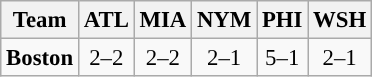<table class="wikitable" style="text-align:center; font-size: 95%;">
<tr>
<th>Team</th>
<th>ATL</th>
<th>MIA</th>
<th>NYM</th>
<th>PHI</th>
<th>WSH</th>
</tr>
<tr>
<td><strong>Boston</strong></td>
<td>2–2</td>
<td>2–2</td>
<td>2–1</td>
<td>5–1</td>
<td>2–1</td>
</tr>
</table>
